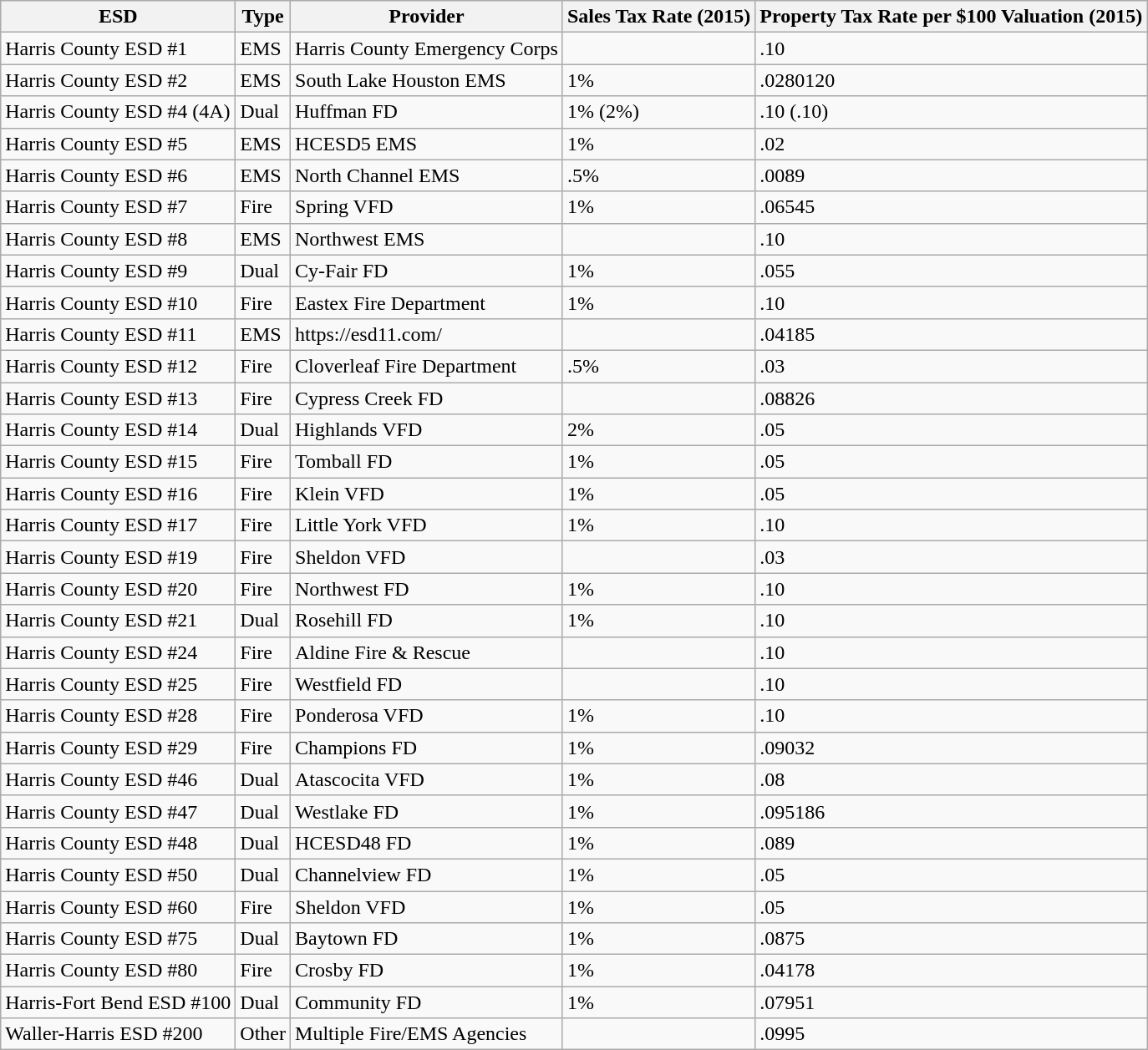<table class="wikitable sortable">
<tr>
<th>ESD</th>
<th>Type</th>
<th>Provider</th>
<th>Sales Tax Rate (2015)</th>
<th>Property Tax Rate per $100 Valuation (2015)</th>
</tr>
<tr>
<td>Harris County ESD #1</td>
<td>EMS</td>
<td>Harris County Emergency Corps</td>
<td></td>
<td>.10</td>
</tr>
<tr>
<td>Harris County ESD #2</td>
<td>EMS</td>
<td>South Lake Houston EMS</td>
<td>1%</td>
<td>.0280120</td>
</tr>
<tr>
<td>Harris County ESD #4 (4A)</td>
<td>Dual</td>
<td>Huffman FD</td>
<td>1% (2%)</td>
<td>.10 (.10)</td>
</tr>
<tr>
<td>Harris County ESD #5</td>
<td>EMS</td>
<td>HCESD5 EMS</td>
<td>1%</td>
<td>.02</td>
</tr>
<tr>
<td>Harris County ESD #6</td>
<td>EMS</td>
<td>North Channel EMS</td>
<td>.5%</td>
<td>.0089</td>
</tr>
<tr>
<td>Harris County ESD #7</td>
<td>Fire</td>
<td>Spring VFD</td>
<td>1%</td>
<td>.06545</td>
</tr>
<tr>
<td>Harris County ESD #8</td>
<td>EMS</td>
<td>Northwest EMS</td>
<td></td>
<td>.10</td>
</tr>
<tr>
<td>Harris County ESD #9</td>
<td>Dual</td>
<td>Cy-Fair FD</td>
<td>1%</td>
<td>.055</td>
</tr>
<tr>
<td>Harris County ESD #10</td>
<td>Fire</td>
<td>Eastex Fire Department</td>
<td>1%</td>
<td>.10</td>
</tr>
<tr>
<td>Harris County ESD #11</td>
<td>EMS</td>
<td>https://esd11.com/</td>
<td></td>
<td>.04185</td>
</tr>
<tr>
<td>Harris County ESD #12</td>
<td>Fire</td>
<td>Cloverleaf Fire Department</td>
<td>.5%</td>
<td>.03</td>
</tr>
<tr>
<td>Harris County ESD #13</td>
<td>Fire</td>
<td>Cypress Creek FD</td>
<td></td>
<td>.08826</td>
</tr>
<tr>
<td>Harris County ESD #14</td>
<td>Dual</td>
<td>Highlands VFD</td>
<td>2%</td>
<td>.05</td>
</tr>
<tr>
<td>Harris County ESD #15</td>
<td>Fire</td>
<td>Tomball FD</td>
<td>1%</td>
<td>.05</td>
</tr>
<tr>
<td>Harris County ESD #16</td>
<td>Fire</td>
<td>Klein VFD</td>
<td>1%</td>
<td>.05</td>
</tr>
<tr>
<td>Harris County ESD #17</td>
<td>Fire</td>
<td>Little York VFD</td>
<td>1%</td>
<td>.10</td>
</tr>
<tr>
<td>Harris County ESD #19</td>
<td>Fire</td>
<td>Sheldon VFD</td>
<td></td>
<td>.03</td>
</tr>
<tr>
<td>Harris County ESD #20</td>
<td>Fire</td>
<td>Northwest FD</td>
<td>1%</td>
<td>.10</td>
</tr>
<tr>
<td>Harris County ESD #21</td>
<td>Dual</td>
<td>Rosehill FD</td>
<td>1%</td>
<td>.10</td>
</tr>
<tr>
<td>Harris County ESD #24</td>
<td>Fire</td>
<td>Aldine Fire & Rescue</td>
<td></td>
<td>.10</td>
</tr>
<tr>
<td>Harris County ESD #25</td>
<td>Fire</td>
<td>Westfield FD</td>
<td></td>
<td>.10</td>
</tr>
<tr>
<td>Harris County ESD #28</td>
<td>Fire</td>
<td>Ponderosa VFD</td>
<td>1%</td>
<td>.10</td>
</tr>
<tr>
<td>Harris County ESD #29</td>
<td>Fire</td>
<td>Champions FD</td>
<td>1%</td>
<td>.09032</td>
</tr>
<tr>
<td>Harris County ESD #46</td>
<td>Dual</td>
<td>Atascocita VFD</td>
<td>1%</td>
<td>.08</td>
</tr>
<tr>
<td>Harris County ESD #47</td>
<td>Dual</td>
<td>Westlake FD</td>
<td>1%</td>
<td>.095186</td>
</tr>
<tr>
<td>Harris County ESD #48</td>
<td>Dual</td>
<td>HCESD48 FD</td>
<td>1%</td>
<td>.089</td>
</tr>
<tr>
<td>Harris County ESD #50</td>
<td>Dual</td>
<td>Channelview FD</td>
<td>1%</td>
<td>.05</td>
</tr>
<tr>
<td>Harris County ESD #60</td>
<td>Fire</td>
<td>Sheldon VFD</td>
<td>1%</td>
<td>.05</td>
</tr>
<tr>
<td>Harris County ESD #75</td>
<td>Dual</td>
<td>Baytown FD</td>
<td>1%</td>
<td>.0875</td>
</tr>
<tr>
<td>Harris County ESD #80</td>
<td>Fire</td>
<td>Crosby FD</td>
<td>1%</td>
<td>.04178</td>
</tr>
<tr>
<td>Harris-Fort Bend ESD #100</td>
<td>Dual</td>
<td>Community FD</td>
<td>1%</td>
<td>.07951</td>
</tr>
<tr>
<td>Waller-Harris ESD #200</td>
<td>Other</td>
<td>Multiple Fire/EMS Agencies</td>
<td></td>
<td>.0995</td>
</tr>
</table>
